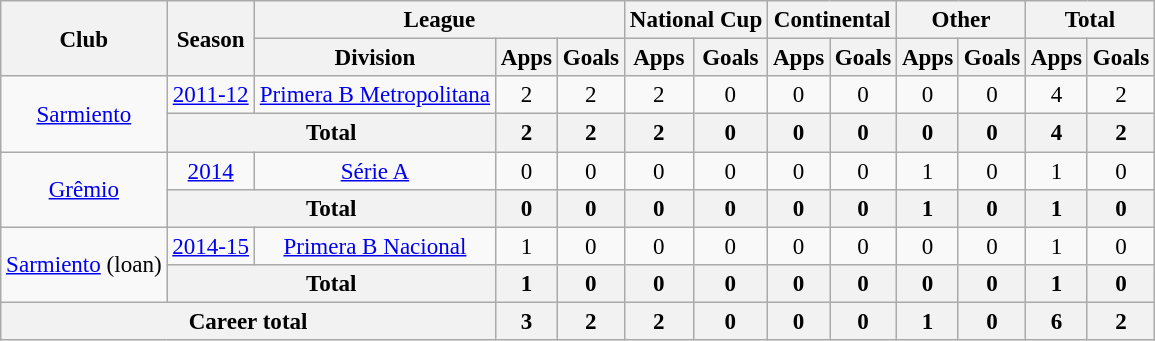<table class="wikitable" style="font-size:96%; text-align: center;">
<tr>
<th rowspan="2">Club</th>
<th rowspan="2">Season</th>
<th colspan="3">League</th>
<th colspan="2">National Cup</th>
<th colspan="2">Continental</th>
<th colspan="2">Other</th>
<th colspan="2">Total</th>
</tr>
<tr>
<th>Division</th>
<th>Apps</th>
<th>Goals</th>
<th>Apps</th>
<th>Goals</th>
<th>Apps</th>
<th>Goals</th>
<th>Apps</th>
<th>Goals</th>
<th>Apps</th>
<th>Goals</th>
</tr>
<tr>
<td rowspan="2" valign="center"><a href='#'>Sarmiento</a></td>
<td><a href='#'>2011-12</a></td>
<td><a href='#'>Primera B Metropolitana</a></td>
<td>2</td>
<td>2</td>
<td>2</td>
<td>0</td>
<td>0</td>
<td>0</td>
<td>0</td>
<td>0</td>
<td>4</td>
<td>2</td>
</tr>
<tr>
<th colspan="2">Total</th>
<th>2</th>
<th>2</th>
<th>2</th>
<th>0</th>
<th>0</th>
<th>0</th>
<th>0</th>
<th>0</th>
<th>4</th>
<th>2</th>
</tr>
<tr>
<td rowspan="2" valign="center"><a href='#'>Grêmio</a></td>
<td><a href='#'>2014</a></td>
<td><a href='#'>Série A</a></td>
<td>0</td>
<td>0</td>
<td>0</td>
<td>0</td>
<td>0</td>
<td>0</td>
<td>1</td>
<td>0</td>
<td>1</td>
<td>0</td>
</tr>
<tr>
<th colspan="2">Total</th>
<th>0</th>
<th>0</th>
<th>0</th>
<th>0</th>
<th>0</th>
<th>0</th>
<th>1</th>
<th>0</th>
<th>1</th>
<th>0</th>
</tr>
<tr>
<td rowspan="2" valign="center"><a href='#'>Sarmiento</a> (loan)</td>
<td><a href='#'>2014-15</a></td>
<td><a href='#'>Primera B Nacional</a></td>
<td>1</td>
<td>0</td>
<td>0</td>
<td>0</td>
<td>0</td>
<td>0</td>
<td>0</td>
<td>0</td>
<td>1</td>
<td>0</td>
</tr>
<tr>
<th colspan="2">Total</th>
<th>1</th>
<th>0</th>
<th>0</th>
<th>0</th>
<th>0</th>
<th>0</th>
<th>0</th>
<th>0</th>
<th>1</th>
<th>0</th>
</tr>
<tr>
<th colspan="3">Career total</th>
<th>3</th>
<th>2</th>
<th>2</th>
<th>0</th>
<th>0</th>
<th>0</th>
<th>1</th>
<th>0</th>
<th>6</th>
<th>2</th>
</tr>
</table>
